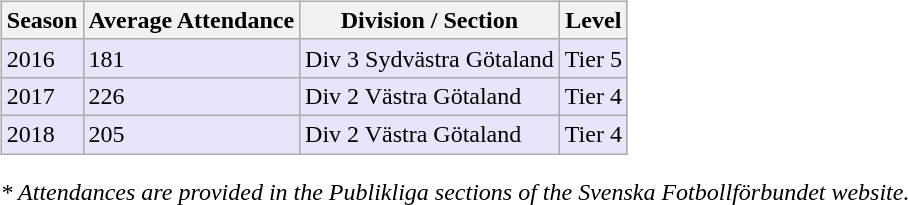<table>
<tr>
<td valign="top" width=0%><br><table class="wikitable">
<tr style="background:#f0f6fa;">
<th><strong>Season</strong></th>
<th><strong>Average Attendance</strong></th>
<th><strong>Division / Section</strong></th>
<th><strong>Level</strong></th>
</tr>
<tr>
<td style="background:#E6E6FA;">2016</td>
<td style="background:#E6E6FA;">181</td>
<td style="background:#E6E6FA;">Div 3 Sydvästra Götaland</td>
<td style="background:#E6E6FA;">Tier 5</td>
</tr>
<tr>
<td style="background:#E6E6FA;">2017</td>
<td style="background:#E6E6FA;">226</td>
<td style="background:#E6E6FA;">Div 2 Västra Götaland</td>
<td style="background:#E6E6FA;">Tier 4</td>
</tr>
<tr>
<td style="background:#E6E6FA;">2018</td>
<td style="background:#E6E6FA;">205</td>
<td style="background:#E6E6FA;">Div 2 Västra Götaland</td>
<td style="background:#E6E6FA;">Tier 4</td>
</tr>
</table>
<em>* Attendances are provided in the Publikliga sections of the Svenska Fotbollförbundet website.</em> </td>
</tr>
</table>
